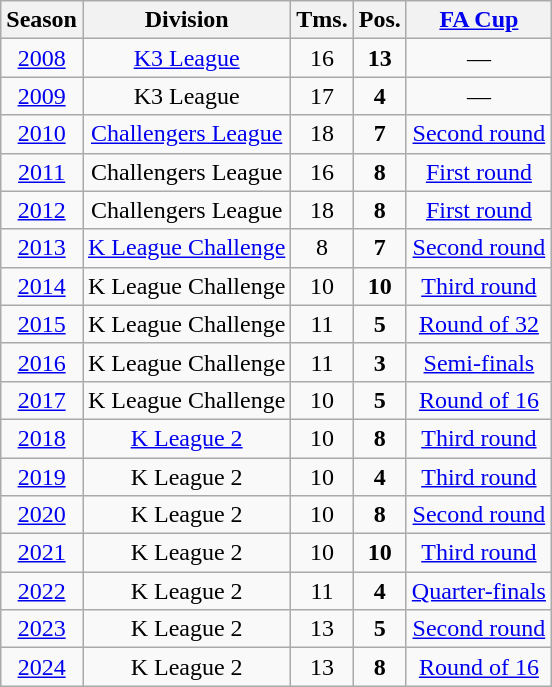<table class="wikitable">
<tr>
<th>Season</th>
<th>Division</th>
<th>Tms.</th>
<th>Pos.</th>
<th><a href='#'>FA Cup</a></th>
</tr>
<tr>
<td align=center><a href='#'>2008</a></td>
<td align=center><a href='#'>K3 League</a></td>
<td align=center>16</td>
<td align=center><strong>13</strong></td>
<td align=center>—</td>
</tr>
<tr>
<td align=center><a href='#'>2009</a></td>
<td align=center>K3 League</td>
<td align=center>17</td>
<td align=center><strong>4</strong></td>
<td align=center>—</td>
</tr>
<tr>
<td align=center><a href='#'>2010</a></td>
<td align=center><a href='#'>Challengers League</a></td>
<td align=center>18</td>
<td align=center><strong>7</strong></td>
<td align=center><a href='#'>Second round</a></td>
</tr>
<tr>
<td align=center><a href='#'>2011</a></td>
<td align=center>Challengers League</td>
<td align=center>16</td>
<td align=center><strong>8</strong></td>
<td align=center><a href='#'>First round</a></td>
</tr>
<tr>
<td align=center><a href='#'>2012</a></td>
<td align=center>Challengers League</td>
<td align=center>18</td>
<td align=center><strong>8</strong></td>
<td align=center><a href='#'>First round</a></td>
</tr>
<tr>
<td align=center><a href='#'>2013</a></td>
<td align=center><a href='#'>K League Challenge</a></td>
<td align=center>8</td>
<td align=center><strong>7</strong></td>
<td align=center><a href='#'>Second round</a></td>
</tr>
<tr>
<td align=center><a href='#'>2014</a></td>
<td align=center>K League Challenge</td>
<td align=center>10</td>
<td align=center><strong>10</strong></td>
<td align=center><a href='#'>Third round</a></td>
</tr>
<tr>
<td align=center><a href='#'>2015</a></td>
<td align=center>K League Challenge</td>
<td align=center>11</td>
<td align=center><strong>5</strong></td>
<td align=center><a href='#'>Round of 32</a></td>
</tr>
<tr>
<td align=center><a href='#'>2016</a></td>
<td align=center>K League Challenge</td>
<td align=center>11</td>
<td align=center><strong>3</strong></td>
<td align=center><a href='#'>Semi-finals</a></td>
</tr>
<tr>
<td align=center><a href='#'>2017</a></td>
<td align=center>K League Challenge</td>
<td align=center>10</td>
<td align=center><strong>5</strong></td>
<td align=center><a href='#'>Round of 16</a></td>
</tr>
<tr>
<td align=center><a href='#'>2018</a></td>
<td align=center><a href='#'>K League 2</a></td>
<td align=center>10</td>
<td align=center><strong>8</strong></td>
<td align=center><a href='#'>Third round</a></td>
</tr>
<tr>
<td align=center><a href='#'>2019</a></td>
<td align=center>K League 2</td>
<td align=center>10</td>
<td align=center><strong>4</strong></td>
<td align=center><a href='#'>Third round</a></td>
</tr>
<tr>
<td align=center><a href='#'>2020</a></td>
<td align=center>K League 2</td>
<td align=center>10</td>
<td align=center><strong>8</strong></td>
<td align=center><a href='#'>Second round</a></td>
</tr>
<tr>
<td align=center><a href='#'>2021</a></td>
<td align=center>K League 2</td>
<td align=center>10</td>
<td align=center><strong>10</strong></td>
<td align=center><a href='#'>Third round</a></td>
</tr>
<tr>
<td align=center><a href='#'>2022</a></td>
<td align=center>K League 2</td>
<td align=center>11</td>
<td align=center><strong>4</strong></td>
<td align=center><a href='#'>Quarter-finals</a></td>
</tr>
<tr>
<td align=center><a href='#'>2023</a></td>
<td align=center>K League 2</td>
<td align=center>13</td>
<td align=center><strong>5</strong></td>
<td align=center><a href='#'>Second round</a></td>
</tr>
<tr>
<td align=center><a href='#'>2024</a></td>
<td align=center>K League 2</td>
<td align=center>13</td>
<td align=center><strong>8</strong></td>
<td align=center><a href='#'>Round of 16</a></td>
</tr>
</table>
